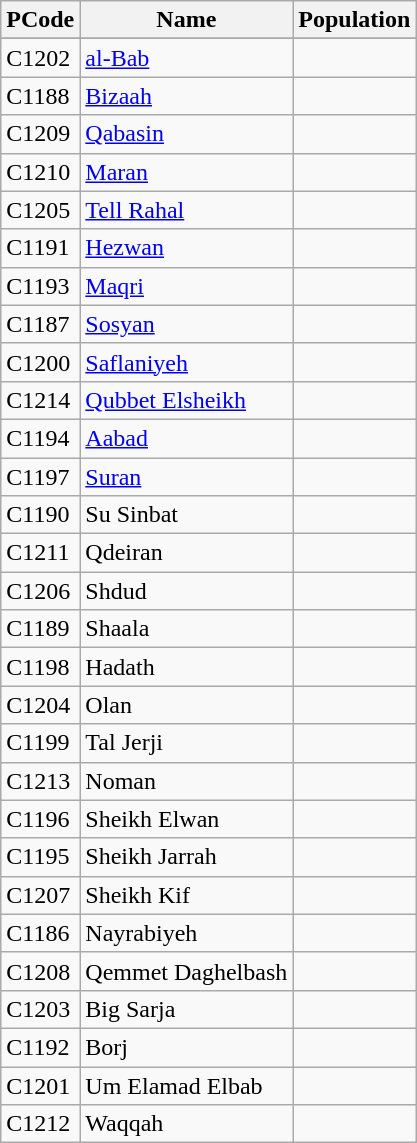<table class="wikitable sortable">
<tr>
<th>PCode</th>
<th>Name</th>
<th>Population</th>
</tr>
<tr>
</tr>
<tr>
<td>C1202</td>
<td><a href='#'>al-Bab</a></td>
<td align=right><strong></strong></td>
</tr>
<tr>
<td>C1188</td>
<td><a href='#'>Bizaah</a></td>
<td align=right></td>
</tr>
<tr>
<td>C1209</td>
<td><a href='#'>Qabasin</a></td>
<td align=right></td>
</tr>
<tr>
<td>C1210</td>
<td><a href='#'>Maran</a></td>
<td align=right></td>
</tr>
<tr>
<td>C1205</td>
<td><a href='#'>Tell Rahal</a></td>
<td align=right></td>
</tr>
<tr>
<td>C1191</td>
<td><a href='#'>Hezwan</a></td>
<td align=right></td>
</tr>
<tr>
<td>C1193</td>
<td><a href='#'>Maqri</a></td>
<td align=right></td>
</tr>
<tr>
<td>C1187</td>
<td><a href='#'>Sosyan</a></td>
<td align=right></td>
</tr>
<tr>
<td>C1200</td>
<td><a href='#'>Saflaniyeh</a></td>
<td align=right></td>
</tr>
<tr>
<td>C1214</td>
<td><a href='#'>Qubbet Elsheikh</a></td>
<td align=right></td>
</tr>
<tr>
<td>C1194</td>
<td><a href='#'>Aabad</a></td>
<td align=right></td>
</tr>
<tr>
<td>C1197</td>
<td><a href='#'>Suran</a></td>
<td align=right></td>
</tr>
<tr>
<td>C1190</td>
<td>Su Sinbat</td>
<td align=right></td>
</tr>
<tr>
<td>C1211</td>
<td>Qdeiran</td>
<td align=right></td>
</tr>
<tr>
<td>C1206</td>
<td>Shdud</td>
<td align=right></td>
</tr>
<tr>
<td>C1189</td>
<td>Shaala</td>
<td align=right></td>
</tr>
<tr>
<td>C1198</td>
<td>Hadath</td>
<td align=right></td>
</tr>
<tr>
<td>C1204</td>
<td>Olan</td>
<td align=right></td>
</tr>
<tr>
<td>C1199</td>
<td>Tal Jerji</td>
<td align=right></td>
</tr>
<tr>
<td>C1213</td>
<td>Noman</td>
<td align=right></td>
</tr>
<tr>
<td>C1196</td>
<td>Sheikh Elwan</td>
<td align=right></td>
</tr>
<tr>
<td>C1195</td>
<td>Sheikh Jarrah</td>
<td align=right></td>
</tr>
<tr>
<td>C1207</td>
<td>Sheikh Kif</td>
<td align=right></td>
</tr>
<tr>
<td>C1186</td>
<td>Nayrabiyeh</td>
<td align=right></td>
</tr>
<tr>
<td>C1208</td>
<td>Qemmet Daghelbash</td>
<td align=right></td>
</tr>
<tr>
<td>C1203</td>
<td>Big Sarja</td>
<td align=right></td>
</tr>
<tr>
<td>C1192</td>
<td>Borj</td>
<td align=right></td>
</tr>
<tr>
<td>C1201</td>
<td>Um Elamad Elbab</td>
<td align=right></td>
</tr>
<tr>
<td>C1212</td>
<td>Waqqah</td>
<td align=right></td>
</tr>
</table>
